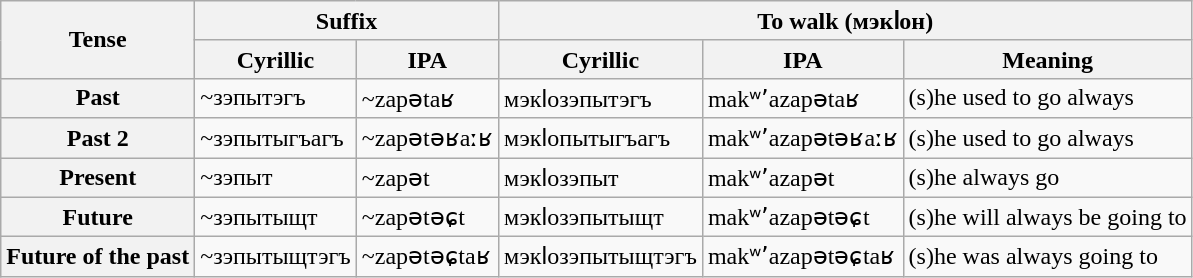<table class="wikitable">
<tr>
<th rowspan=2>Tense</th>
<th colspan=2>Suffix</th>
<th colspan=3>To walk (мэкӏон)</th>
</tr>
<tr>
<th>Cyrillic</th>
<th>IPA</th>
<th>Cyrillic</th>
<th>IPA</th>
<th>Meaning</th>
</tr>
<tr>
<th>Past</th>
<td>~зэпытэгъ</td>
<td>~zapətaʁ</td>
<td>мэкӏозэпытэгъ</td>
<td>makʷʼazapətaʁ</td>
<td>(s)he used to go always</td>
</tr>
<tr>
<th>Past 2</th>
<td>~зэпытыгъагъ</td>
<td>~zapətəʁaːʁ</td>
<td>мэкӏопытыгъагъ</td>
<td>makʷʼazapətəʁaːʁ</td>
<td>(s)he used to go always</td>
</tr>
<tr>
<th>Present</th>
<td>~зэпыт</td>
<td>~zapət</td>
<td>мэкӏозэпыт</td>
<td>makʷʼazapət</td>
<td>(s)he always go</td>
</tr>
<tr>
<th>Future</th>
<td>~зэпытыщт</td>
<td>~zapətəɕt</td>
<td>мэкӏозэпытыщт</td>
<td>makʷʼazapətəɕt</td>
<td>(s)he will always be going to</td>
</tr>
<tr>
<th>Future of the past</th>
<td>~зэпытыщтэгъ</td>
<td>~zapətəɕtaʁ</td>
<td>мэкӏозэпытыщтэгъ</td>
<td>makʷʼazapətəɕtaʁ</td>
<td>(s)he was always going to</td>
</tr>
</table>
